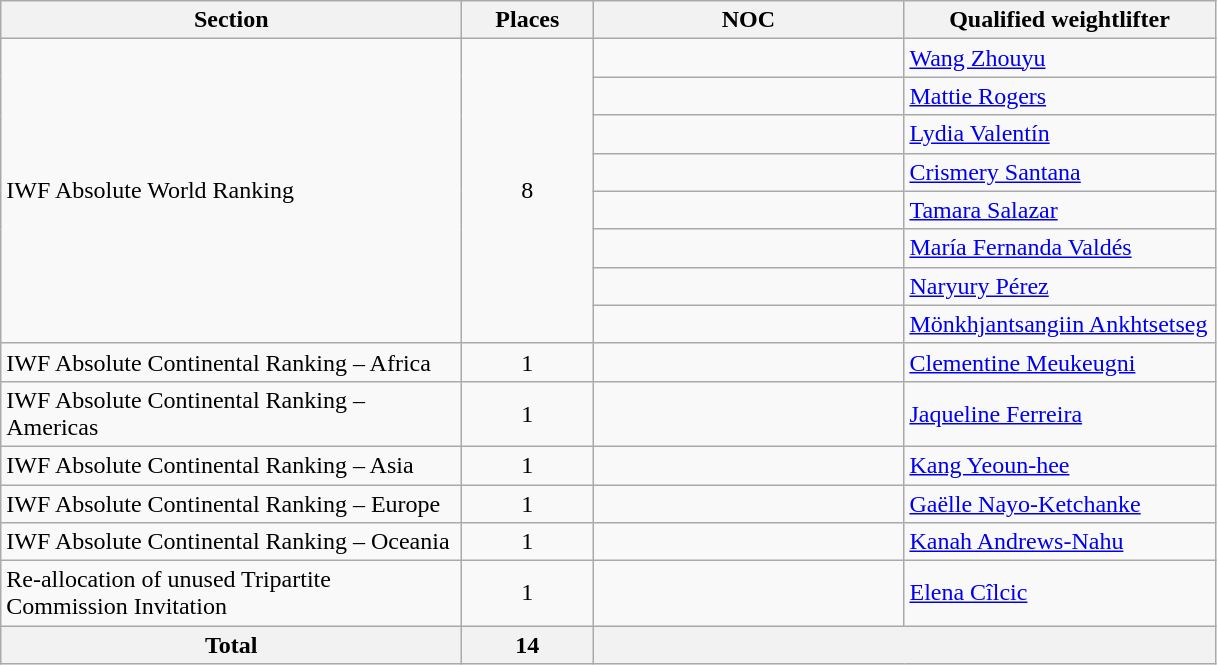<table class="wikitable">
<tr>
<th width=300>Section</th>
<th width=80>Places</th>
<th width=200>NOC</th>
<th width=200>Qualified weightlifter</th>
</tr>
<tr>
<td rowspan=8>IWF Absolute World Ranking</td>
<td rowspan=8 align=center>8</td>
<td></td>
<td><a href='#'>Wang Zhouyu</a></td>
</tr>
<tr>
<td></td>
<td><a href='#'>Mattie Rogers</a></td>
</tr>
<tr>
<td></td>
<td><a href='#'>Lydia Valentín</a></td>
</tr>
<tr>
<td></td>
<td><a href='#'>Crismery Santana</a></td>
</tr>
<tr>
<td></td>
<td><a href='#'>Tamara Salazar</a></td>
</tr>
<tr>
<td></td>
<td><a href='#'>María Fernanda Valdés</a></td>
</tr>
<tr>
<td></td>
<td><a href='#'>Naryury Pérez</a></td>
</tr>
<tr>
<td></td>
<td><a href='#'>Mönkhjantsangiin Ankhtsetseg</a></td>
</tr>
<tr>
<td>IWF Absolute Continental Ranking – Africa</td>
<td align=center>1</td>
<td></td>
<td><a href='#'>Clementine Meukeugni</a></td>
</tr>
<tr>
<td>IWF Absolute Continental Ranking – Americas</td>
<td align=center>1</td>
<td></td>
<td><a href='#'>Jaqueline Ferreira</a></td>
</tr>
<tr>
<td>IWF Absolute Continental Ranking – Asia</td>
<td align=center>1</td>
<td></td>
<td><a href='#'>Kang Yeoun-hee</a></td>
</tr>
<tr>
<td>IWF Absolute Continental Ranking – Europe</td>
<td align=center>1</td>
<td></td>
<td><a href='#'>Gaëlle Nayo-Ketchanke</a></td>
</tr>
<tr>
<td>IWF Absolute Continental Ranking – Oceania</td>
<td align=center>1</td>
<td></td>
<td><a href='#'>Kanah Andrews-Nahu</a></td>
</tr>
<tr>
<td>Re-allocation of unused Tripartite Commission Invitation</td>
<td align=center>1</td>
<td></td>
<td><a href='#'>Elena Cîlcic</a></td>
</tr>
<tr>
<th>Total</th>
<th>14</th>
<th colspan=2></th>
</tr>
</table>
